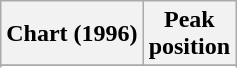<table class="wikitable sortable">
<tr>
<th align="left">Chart (1996)</th>
<th align="center">Peak<br>position</th>
</tr>
<tr>
</tr>
<tr>
</tr>
</table>
